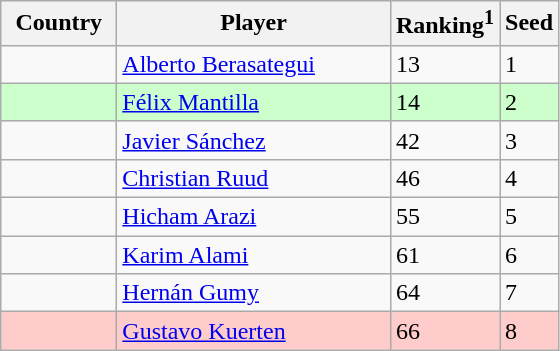<table class="sortable wikitable">
<tr>
<th width="70">Country</th>
<th width="175">Player</th>
<th>Ranking<sup>1</sup></th>
<th>Seed</th>
</tr>
<tr>
<td></td>
<td><a href='#'>Alberto Berasategui</a></td>
<td>13</td>
<td>1</td>
</tr>
<tr style="background:#cfc;">
<td></td>
<td><a href='#'>Félix Mantilla</a></td>
<td>14</td>
<td>2</td>
</tr>
<tr>
<td></td>
<td><a href='#'>Javier Sánchez</a></td>
<td>42</td>
<td>3</td>
</tr>
<tr>
<td></td>
<td><a href='#'>Christian Ruud</a></td>
<td>46</td>
<td>4</td>
</tr>
<tr>
<td></td>
<td><a href='#'>Hicham Arazi</a></td>
<td>55</td>
<td>5</td>
</tr>
<tr>
<td></td>
<td><a href='#'>Karim Alami</a></td>
<td>61</td>
<td>6</td>
</tr>
<tr>
<td></td>
<td><a href='#'>Hernán Gumy</a></td>
<td>64</td>
<td>7</td>
</tr>
<tr style="background:#fcc;">
<td></td>
<td><a href='#'>Gustavo Kuerten</a></td>
<td>66</td>
<td>8</td>
</tr>
</table>
